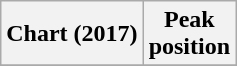<table class="wikitable plainrowheaders" style="text-align:center">
<tr>
<th scope="col">Chart (2017)</th>
<th scope="col">Peak<br>position</th>
</tr>
<tr>
</tr>
</table>
